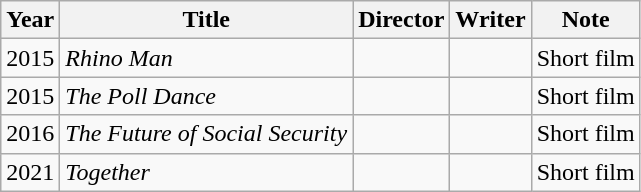<table class="wikitable sortable" style="text-align:left">
<tr>
<th>Year</th>
<th>Title</th>
<th>Director</th>
<th>Writer</th>
<th>Note</th>
</tr>
<tr>
<td>2015</td>
<td><em>Rhino Man</em></td>
<td></td>
<td></td>
<td>Short film</td>
</tr>
<tr>
<td>2015</td>
<td><em>The Poll Dance</em></td>
<td></td>
<td></td>
<td>Short film</td>
</tr>
<tr>
<td>2016</td>
<td><em>The Future of Social Security</em></td>
<td></td>
<td></td>
<td>Short film</td>
</tr>
<tr>
<td>2021</td>
<td><em>Together</em></td>
<td></td>
<td></td>
<td>Short film</td>
</tr>
</table>
